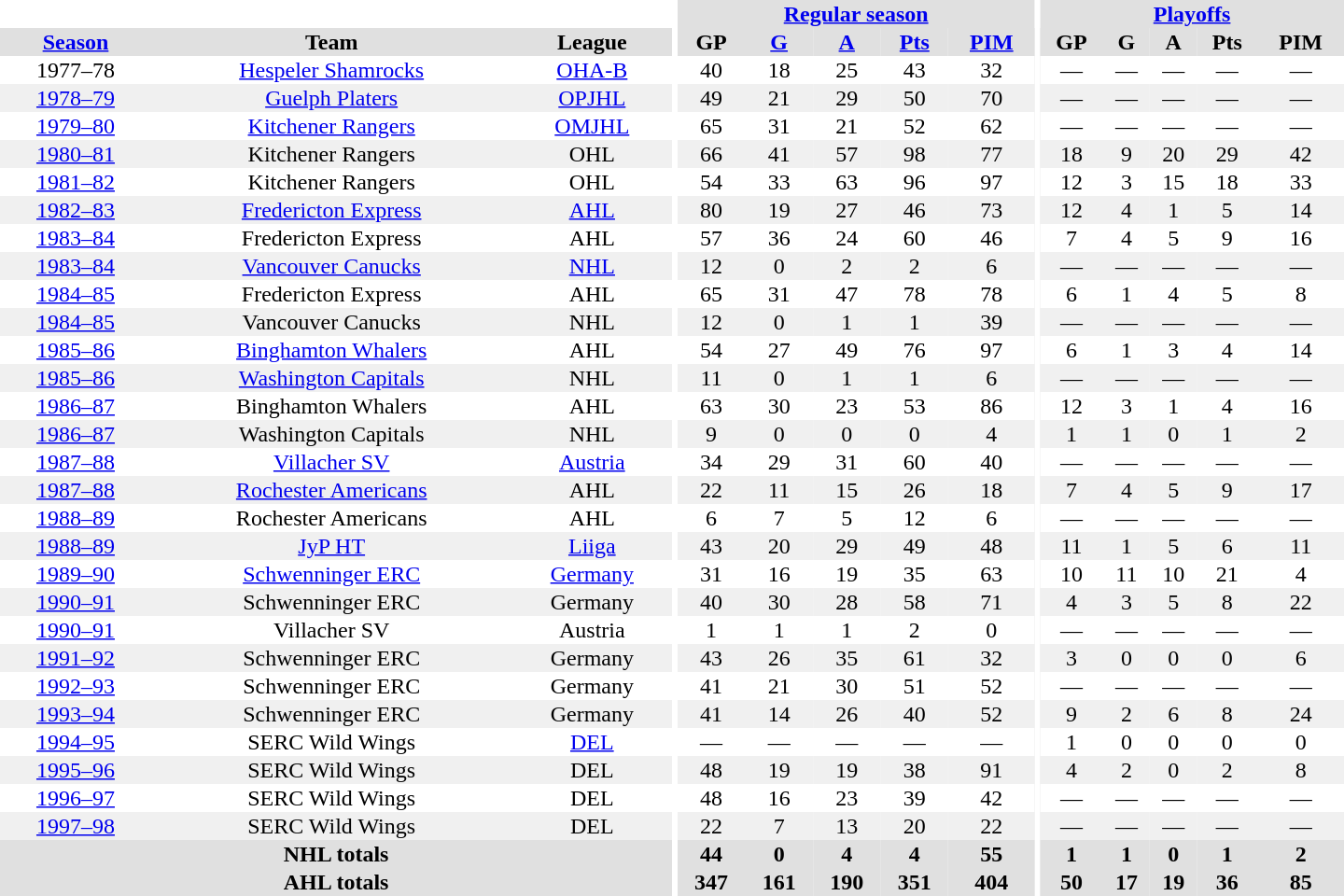<table border="0" cellpadding="1" cellspacing="0" style="text-align:center; width:60em">
<tr bgcolor="#e0e0e0">
<th colspan="3" bgcolor="#ffffff"></th>
<th rowspan="99" bgcolor="#ffffff"></th>
<th colspan="5"><a href='#'>Regular season</a></th>
<th rowspan="99" bgcolor="#ffffff"></th>
<th colspan="5"><a href='#'>Playoffs</a></th>
</tr>
<tr bgcolor="#e0e0e0">
<th><a href='#'>Season</a></th>
<th>Team</th>
<th>League</th>
<th>GP</th>
<th><a href='#'>G</a></th>
<th><a href='#'>A</a></th>
<th><a href='#'>Pts</a></th>
<th><a href='#'>PIM</a></th>
<th>GP</th>
<th>G</th>
<th>A</th>
<th>Pts</th>
<th>PIM</th>
</tr>
<tr>
<td>1977–78</td>
<td><a href='#'>Hespeler Shamrocks</a></td>
<td><a href='#'>OHA-B</a></td>
<td>40</td>
<td>18</td>
<td>25</td>
<td>43</td>
<td>32</td>
<td>—</td>
<td>—</td>
<td>—</td>
<td>—</td>
<td>—</td>
</tr>
<tr bgcolor="#f0f0f0">
<td><a href='#'>1978–79</a></td>
<td><a href='#'>Guelph Platers</a></td>
<td><a href='#'>OPJHL</a></td>
<td>49</td>
<td>21</td>
<td>29</td>
<td>50</td>
<td>70</td>
<td>—</td>
<td>—</td>
<td>—</td>
<td>—</td>
<td>—</td>
</tr>
<tr>
<td><a href='#'>1979–80</a></td>
<td><a href='#'>Kitchener Rangers</a></td>
<td><a href='#'>OMJHL</a></td>
<td>65</td>
<td>31</td>
<td>21</td>
<td>52</td>
<td>62</td>
<td>—</td>
<td>—</td>
<td>—</td>
<td>—</td>
<td>—</td>
</tr>
<tr bgcolor="#f0f0f0">
<td><a href='#'>1980–81</a></td>
<td>Kitchener Rangers</td>
<td>OHL</td>
<td>66</td>
<td>41</td>
<td>57</td>
<td>98</td>
<td>77</td>
<td>18</td>
<td>9</td>
<td>20</td>
<td>29</td>
<td>42</td>
</tr>
<tr>
<td><a href='#'>1981–82</a></td>
<td>Kitchener Rangers</td>
<td>OHL</td>
<td>54</td>
<td>33</td>
<td>63</td>
<td>96</td>
<td>97</td>
<td>12</td>
<td>3</td>
<td>15</td>
<td>18</td>
<td>33</td>
</tr>
<tr bgcolor="#f0f0f0">
<td><a href='#'>1982–83</a></td>
<td><a href='#'>Fredericton Express</a></td>
<td><a href='#'>AHL</a></td>
<td>80</td>
<td>19</td>
<td>27</td>
<td>46</td>
<td>73</td>
<td>12</td>
<td>4</td>
<td>1</td>
<td>5</td>
<td>14</td>
</tr>
<tr>
<td><a href='#'>1983–84</a></td>
<td>Fredericton Express</td>
<td>AHL</td>
<td>57</td>
<td>36</td>
<td>24</td>
<td>60</td>
<td>46</td>
<td>7</td>
<td>4</td>
<td>5</td>
<td>9</td>
<td>16</td>
</tr>
<tr bgcolor="#f0f0f0">
<td><a href='#'>1983–84</a></td>
<td><a href='#'>Vancouver Canucks</a></td>
<td><a href='#'>NHL</a></td>
<td>12</td>
<td>0</td>
<td>2</td>
<td>2</td>
<td>6</td>
<td>—</td>
<td>—</td>
<td>—</td>
<td>—</td>
<td>—</td>
</tr>
<tr>
<td><a href='#'>1984–85</a></td>
<td>Fredericton Express</td>
<td>AHL</td>
<td>65</td>
<td>31</td>
<td>47</td>
<td>78</td>
<td>78</td>
<td>6</td>
<td>1</td>
<td>4</td>
<td>5</td>
<td>8</td>
</tr>
<tr bgcolor="#f0f0f0">
<td><a href='#'>1984–85</a></td>
<td>Vancouver Canucks</td>
<td>NHL</td>
<td>12</td>
<td>0</td>
<td>1</td>
<td>1</td>
<td>39</td>
<td>—</td>
<td>—</td>
<td>—</td>
<td>—</td>
<td>—</td>
</tr>
<tr>
<td><a href='#'>1985–86</a></td>
<td><a href='#'>Binghamton Whalers</a></td>
<td>AHL</td>
<td>54</td>
<td>27</td>
<td>49</td>
<td>76</td>
<td>97</td>
<td>6</td>
<td>1</td>
<td>3</td>
<td>4</td>
<td>14</td>
</tr>
<tr bgcolor="#f0f0f0">
<td><a href='#'>1985–86</a></td>
<td><a href='#'>Washington Capitals</a></td>
<td>NHL</td>
<td>11</td>
<td>0</td>
<td>1</td>
<td>1</td>
<td>6</td>
<td>—</td>
<td>—</td>
<td>—</td>
<td>—</td>
<td>—</td>
</tr>
<tr>
<td><a href='#'>1986–87</a></td>
<td>Binghamton Whalers</td>
<td>AHL</td>
<td>63</td>
<td>30</td>
<td>23</td>
<td>53</td>
<td>86</td>
<td>12</td>
<td>3</td>
<td>1</td>
<td>4</td>
<td>16</td>
</tr>
<tr bgcolor="#f0f0f0">
<td><a href='#'>1986–87</a></td>
<td>Washington Capitals</td>
<td>NHL</td>
<td>9</td>
<td>0</td>
<td>0</td>
<td>0</td>
<td>4</td>
<td>1</td>
<td>1</td>
<td>0</td>
<td>1</td>
<td>2</td>
</tr>
<tr>
<td><a href='#'>1987–88</a></td>
<td><a href='#'>Villacher SV</a></td>
<td><a href='#'>Austria</a></td>
<td>34</td>
<td>29</td>
<td>31</td>
<td>60</td>
<td>40</td>
<td>—</td>
<td>—</td>
<td>—</td>
<td>—</td>
<td>—</td>
</tr>
<tr bgcolor="#f0f0f0">
<td><a href='#'>1987–88</a></td>
<td><a href='#'>Rochester Americans</a></td>
<td>AHL</td>
<td>22</td>
<td>11</td>
<td>15</td>
<td>26</td>
<td>18</td>
<td>7</td>
<td>4</td>
<td>5</td>
<td>9</td>
<td>17</td>
</tr>
<tr>
<td><a href='#'>1988–89</a></td>
<td>Rochester Americans</td>
<td>AHL</td>
<td>6</td>
<td>7</td>
<td>5</td>
<td>12</td>
<td>6</td>
<td>—</td>
<td>—</td>
<td>—</td>
<td>—</td>
<td>—</td>
</tr>
<tr bgcolor="#f0f0f0">
<td><a href='#'>1988–89</a></td>
<td><a href='#'>JyP HT</a></td>
<td><a href='#'>Liiga</a></td>
<td>43</td>
<td>20</td>
<td>29</td>
<td>49</td>
<td>48</td>
<td>11</td>
<td>1</td>
<td>5</td>
<td>6</td>
<td>11</td>
</tr>
<tr>
<td><a href='#'>1989–90</a></td>
<td><a href='#'>Schwenninger ERC</a></td>
<td><a href='#'>Germany</a></td>
<td>31</td>
<td>16</td>
<td>19</td>
<td>35</td>
<td>63</td>
<td>10</td>
<td>11</td>
<td>10</td>
<td>21</td>
<td>4</td>
</tr>
<tr bgcolor="#f0f0f0">
<td><a href='#'>1990–91</a></td>
<td>Schwenninger ERC</td>
<td>Germany</td>
<td>40</td>
<td>30</td>
<td>28</td>
<td>58</td>
<td>71</td>
<td>4</td>
<td>3</td>
<td>5</td>
<td>8</td>
<td>22</td>
</tr>
<tr>
<td><a href='#'>1990–91</a></td>
<td>Villacher SV</td>
<td>Austria</td>
<td>1</td>
<td>1</td>
<td>1</td>
<td>2</td>
<td>0</td>
<td>—</td>
<td>—</td>
<td>—</td>
<td>—</td>
<td>—</td>
</tr>
<tr bgcolor="#f0f0f0">
<td><a href='#'>1991–92</a></td>
<td>Schwenninger ERC</td>
<td>Germany</td>
<td>43</td>
<td>26</td>
<td>35</td>
<td>61</td>
<td>32</td>
<td>3</td>
<td>0</td>
<td>0</td>
<td>0</td>
<td>6</td>
</tr>
<tr>
<td><a href='#'>1992–93</a></td>
<td>Schwenninger ERC</td>
<td>Germany</td>
<td>41</td>
<td>21</td>
<td>30</td>
<td>51</td>
<td>52</td>
<td>—</td>
<td>—</td>
<td>—</td>
<td>—</td>
<td>—</td>
</tr>
<tr bgcolor="#f0f0f0">
<td><a href='#'>1993–94</a></td>
<td>Schwenninger ERC</td>
<td>Germany</td>
<td>41</td>
<td>14</td>
<td>26</td>
<td>40</td>
<td>52</td>
<td>9</td>
<td>2</td>
<td>6</td>
<td>8</td>
<td>24</td>
</tr>
<tr>
<td><a href='#'>1994–95</a></td>
<td>SERC Wild Wings</td>
<td><a href='#'>DEL</a></td>
<td>—</td>
<td>—</td>
<td>—</td>
<td>—</td>
<td>—</td>
<td>1</td>
<td>0</td>
<td>0</td>
<td>0</td>
<td>0</td>
</tr>
<tr bgcolor="#f0f0f0">
<td><a href='#'>1995–96</a></td>
<td>SERC Wild Wings</td>
<td>DEL</td>
<td>48</td>
<td>19</td>
<td>19</td>
<td>38</td>
<td>91</td>
<td>4</td>
<td>2</td>
<td>0</td>
<td>2</td>
<td>8</td>
</tr>
<tr>
<td><a href='#'>1996–97</a></td>
<td>SERC Wild Wings</td>
<td>DEL</td>
<td>48</td>
<td>16</td>
<td>23</td>
<td>39</td>
<td>42</td>
<td>—</td>
<td>—</td>
<td>—</td>
<td>—</td>
<td>—</td>
</tr>
<tr bgcolor="#f0f0f0">
<td><a href='#'>1997–98</a></td>
<td>SERC Wild Wings</td>
<td>DEL</td>
<td>22</td>
<td>7</td>
<td>13</td>
<td>20</td>
<td>22</td>
<td>—</td>
<td>—</td>
<td>—</td>
<td>—</td>
<td>—</td>
</tr>
<tr>
</tr>
<tr ALIGN="center" bgcolor="#e0e0e0">
<th colspan="3">NHL totals</th>
<th ALIGN="center">44</th>
<th ALIGN="center">0</th>
<th ALIGN="center">4</th>
<th ALIGN="center">4</th>
<th ALIGN="center">55</th>
<th ALIGN="center">1</th>
<th ALIGN="center">1</th>
<th ALIGN="center">0</th>
<th ALIGN="center">1</th>
<th ALIGN="center">2</th>
</tr>
<tr>
</tr>
<tr ALIGN="center" bgcolor="#e0e0e0">
<th colspan="3">AHL totals</th>
<th ALIGN="center">347</th>
<th ALIGN="center">161</th>
<th ALIGN="center">190</th>
<th ALIGN="center">351</th>
<th ALIGN="center">404</th>
<th ALIGN="center">50</th>
<th ALIGN="center">17</th>
<th ALIGN="center">19</th>
<th ALIGN="center">36</th>
<th ALIGN="center">85</th>
</tr>
</table>
